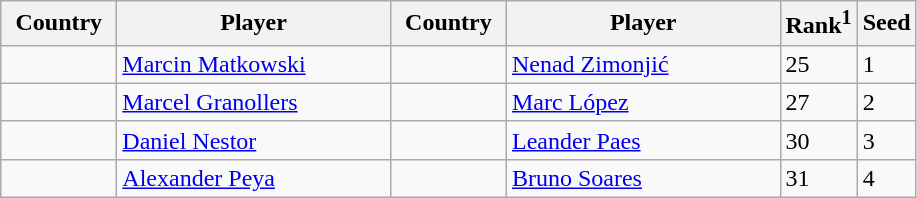<table class="sortable wikitable">
<tr>
<th width="70">Country</th>
<th width="175">Player</th>
<th width="70">Country</th>
<th width="175">Player</th>
<th>Rank<sup>1</sup></th>
<th>Seed</th>
</tr>
<tr>
<td></td>
<td><a href='#'>Marcin Matkowski</a></td>
<td></td>
<td><a href='#'>Nenad Zimonjić</a></td>
<td>25</td>
<td>1</td>
</tr>
<tr>
<td></td>
<td><a href='#'>Marcel Granollers</a></td>
<td></td>
<td><a href='#'>Marc López</a></td>
<td>27</td>
<td>2</td>
</tr>
<tr>
<td></td>
<td><a href='#'>Daniel Nestor</a></td>
<td></td>
<td><a href='#'>Leander Paes</a></td>
<td>30</td>
<td>3</td>
</tr>
<tr>
<td></td>
<td><a href='#'>Alexander Peya</a></td>
<td></td>
<td><a href='#'>Bruno Soares</a></td>
<td>31</td>
<td>4</td>
</tr>
</table>
